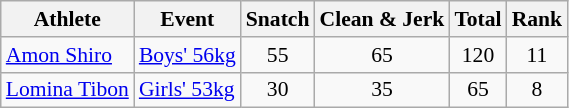<table class="wikitable" style="font-size:90%">
<tr>
<th>Athlete</th>
<th>Event</th>
<th>Snatch</th>
<th>Clean & Jerk</th>
<th>Total</th>
<th>Rank</th>
</tr>
<tr>
<td><a href='#'>Amon Shiro</a></td>
<td><a href='#'>Boys' 56kg</a></td>
<td align=center>55</td>
<td align=center>65</td>
<td align=center>120</td>
<td align=center>11</td>
</tr>
<tr>
<td><a href='#'>Lomina Tibon</a></td>
<td><a href='#'>Girls' 53kg</a></td>
<td align=center>30</td>
<td align=center>35</td>
<td align=center>65</td>
<td align=center>8</td>
</tr>
</table>
